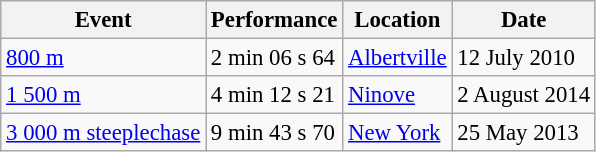<table class="wikitable" style="border-collapse: collapse; font-size: 95%; margin-bottom: 10px;">
<tr>
<th scope="col">Event</th>
<th scope="col">Performance</th>
<th scope="col">Location</th>
<th scope="col">Date</th>
</tr>
<tr>
<td><a href='#'>800 m</a></td>
<td>2 min 06 s 64</td>
<td><a href='#'>Albertville</a></td>
<td>12 July 2010</td>
</tr>
<tr>
<td><a href='#'>1 500 m</a></td>
<td>4 min 12 s 21</td>
<td><a href='#'>Ninove</a></td>
<td>2 August 2014</td>
</tr>
<tr>
<td><a href='#'>3 000 m steeplechase</a></td>
<td>9 min 43 s 70</td>
<td><a href='#'>New York</a></td>
<td>25 May 2013</td>
</tr>
</table>
